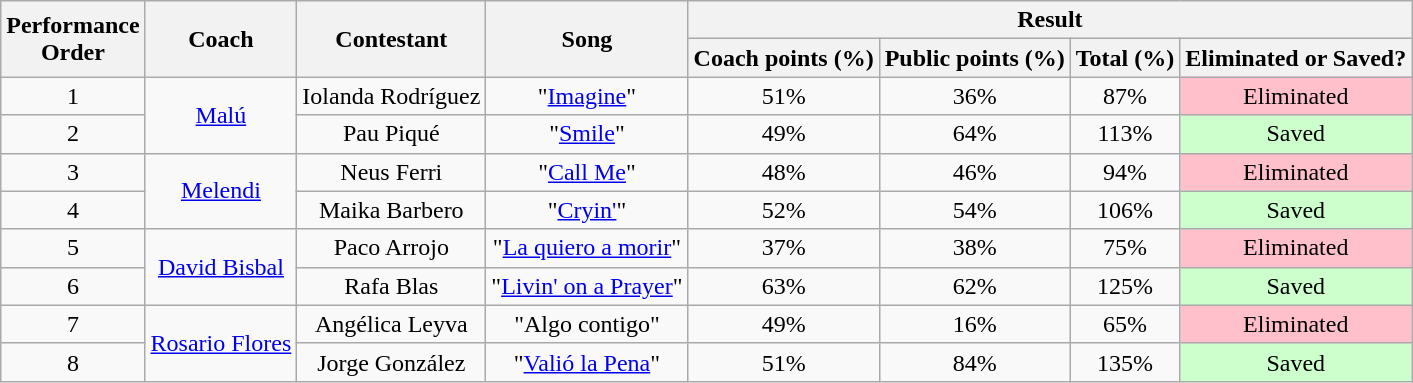<table class="wikitable" style="text-align: center; width: auto;">
<tr>
<th rowspan=2>Performance <br>Order</th>
<th rowspan=2>Coach</th>
<th rowspan=2>Contestant</th>
<th rowspan=2>Song</th>
<th colspan=4>Result</th>
</tr>
<tr>
<th>Coach points (%)</th>
<th>Public points (%)</th>
<th>Total (%)</th>
<th>Eliminated or Saved?</th>
</tr>
<tr>
<td>1</td>
<td rowspan=2><a href='#'>Malú</a></td>
<td>Iolanda Rodríguez</td>
<td>"<a href='#'>Imagine</a>"</td>
<td>51%</td>
<td>36%</td>
<td>87%</td>
<td style="background:pink;">Eliminated</td>
</tr>
<tr>
<td>2</td>
<td>Pau Piqué</td>
<td>"<a href='#'>Smile</a>"</td>
<td>49%</td>
<td>64%</td>
<td>113%</td>
<td style="background:#cfc">Saved</td>
</tr>
<tr>
<td>3</td>
<td rowspan=2><a href='#'>Melendi</a></td>
<td>Neus Ferri</td>
<td>"<a href='#'>Call Me</a>"</td>
<td>48%</td>
<td>46%</td>
<td>94%</td>
<td style="background:pink;">Eliminated</td>
</tr>
<tr>
<td>4</td>
<td>Maika Barbero</td>
<td>"<a href='#'>Cryin'</a>"</td>
<td>52%</td>
<td>54%</td>
<td>106%</td>
<td style="background:#cfc">Saved</td>
</tr>
<tr>
<td>5</td>
<td rowspan=2><a href='#'>David Bisbal</a></td>
<td>Paco Arrojo</td>
<td>"<a href='#'>La quiero a morir</a>"</td>
<td>37%</td>
<td>38%</td>
<td>75%</td>
<td style="background:pink;">Eliminated</td>
</tr>
<tr>
<td>6</td>
<td>Rafa Blas</td>
<td>"<a href='#'>Livin' on a Prayer</a>"</td>
<td>63%</td>
<td>62%</td>
<td>125%</td>
<td style="background:#cfc">Saved</td>
</tr>
<tr>
<td>7</td>
<td rowspan=2><a href='#'>Rosario Flores</a></td>
<td>Angélica Leyva</td>
<td>"Algo contigo"</td>
<td>49%</td>
<td>16%</td>
<td>65%</td>
<td style="background:pink;">Eliminated</td>
</tr>
<tr>
<td>8</td>
<td>Jorge González</td>
<td>"<a href='#'>Valió la Pena</a>"</td>
<td>51%</td>
<td>84%</td>
<td>135%</td>
<td style="background:#cfc">Saved</td>
</tr>
</table>
